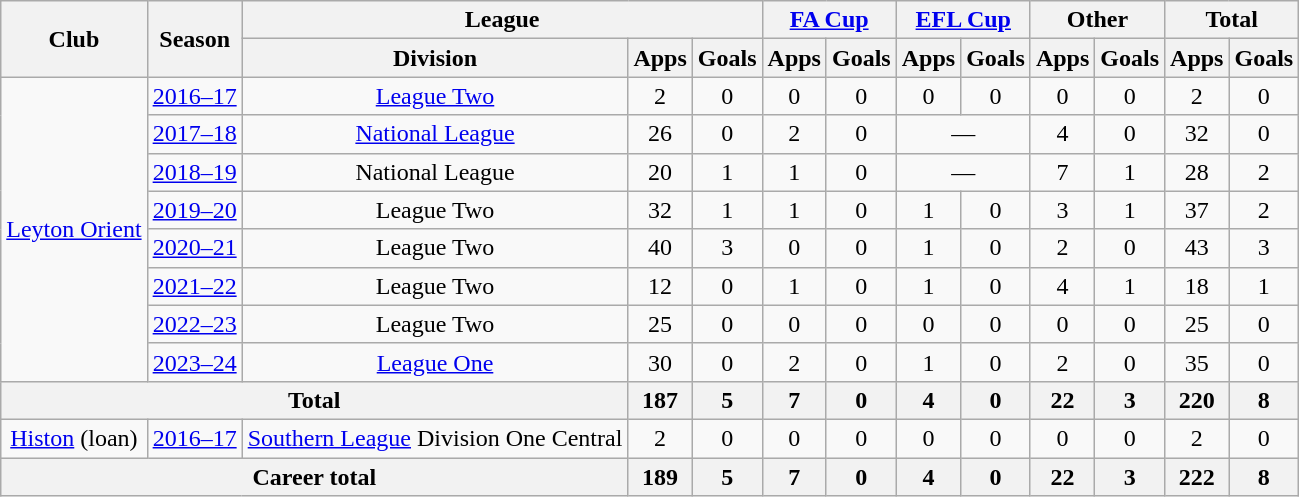<table class="wikitable" style="text-align:center">
<tr>
<th rowspan="2">Club</th>
<th rowspan="2">Season</th>
<th colspan="3">League</th>
<th colspan="2"><a href='#'>FA Cup</a></th>
<th colspan="2"><a href='#'>EFL Cup</a></th>
<th colspan="2">Other</th>
<th colspan="2">Total</th>
</tr>
<tr>
<th>Division</th>
<th>Apps</th>
<th>Goals</th>
<th>Apps</th>
<th>Goals</th>
<th>Apps</th>
<th>Goals</th>
<th>Apps</th>
<th>Goals</th>
<th>Apps</th>
<th>Goals</th>
</tr>
<tr>
<td rowspan="8"><a href='#'>Leyton Orient</a></td>
<td><a href='#'>2016–17</a></td>
<td><a href='#'>League Two</a></td>
<td>2</td>
<td>0</td>
<td>0</td>
<td>0</td>
<td>0</td>
<td>0</td>
<td>0</td>
<td>0</td>
<td>2</td>
<td>0</td>
</tr>
<tr>
<td><a href='#'>2017–18</a></td>
<td><a href='#'>National League</a></td>
<td>26</td>
<td>0</td>
<td>2</td>
<td>0</td>
<td colspan="2">—</td>
<td>4</td>
<td>0</td>
<td>32</td>
<td>0</td>
</tr>
<tr>
<td><a href='#'>2018–19</a></td>
<td>National League</td>
<td>20</td>
<td>1</td>
<td>1</td>
<td>0</td>
<td colspan="2">—</td>
<td>7</td>
<td>1</td>
<td>28</td>
<td>2</td>
</tr>
<tr>
<td><a href='#'>2019–20</a></td>
<td>League Two</td>
<td>32</td>
<td>1</td>
<td>1</td>
<td>0</td>
<td>1</td>
<td>0</td>
<td>3</td>
<td>1</td>
<td>37</td>
<td>2</td>
</tr>
<tr>
<td><a href='#'>2020–21</a></td>
<td>League Two</td>
<td>40</td>
<td>3</td>
<td>0</td>
<td>0</td>
<td>1</td>
<td>0</td>
<td>2</td>
<td>0</td>
<td>43</td>
<td>3</td>
</tr>
<tr>
<td><a href='#'>2021–22</a></td>
<td>League Two</td>
<td>12</td>
<td>0</td>
<td>1</td>
<td>0</td>
<td>1</td>
<td>0</td>
<td>4</td>
<td>1</td>
<td>18</td>
<td>1</td>
</tr>
<tr>
<td><a href='#'>2022–23</a></td>
<td>League Two</td>
<td>25</td>
<td>0</td>
<td>0</td>
<td>0</td>
<td>0</td>
<td>0</td>
<td>0</td>
<td>0</td>
<td>25</td>
<td>0</td>
</tr>
<tr>
<td><a href='#'>2023–24</a></td>
<td><a href='#'>League One</a></td>
<td>30</td>
<td>0</td>
<td>2</td>
<td>0</td>
<td>1</td>
<td>0</td>
<td>2</td>
<td>0</td>
<td>35</td>
<td>0</td>
</tr>
<tr>
<th colspan="3">Total</th>
<th>187</th>
<th>5</th>
<th>7</th>
<th>0</th>
<th>4</th>
<th>0</th>
<th>22</th>
<th>3</th>
<th>220</th>
<th>8</th>
</tr>
<tr>
<td><a href='#'>Histon</a> (loan)</td>
<td><a href='#'>2016–17</a></td>
<td><a href='#'>Southern League</a> Division One Central</td>
<td>2</td>
<td>0</td>
<td>0</td>
<td>0</td>
<td>0</td>
<td>0</td>
<td>0</td>
<td>0</td>
<td>2</td>
<td>0</td>
</tr>
<tr>
<th colspan="3">Career total</th>
<th>189</th>
<th>5</th>
<th>7</th>
<th>0</th>
<th>4</th>
<th>0</th>
<th>22</th>
<th>3</th>
<th>222</th>
<th>8</th>
</tr>
</table>
